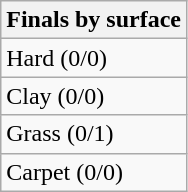<table class="wikitable sortable mw-collapsible mw-collapsed">
<tr>
<th>Finals by surface</th>
</tr>
<tr>
<td>Hard (0/0)</td>
</tr>
<tr>
<td>Clay (0/0)</td>
</tr>
<tr>
<td>Grass (0/1)</td>
</tr>
<tr>
<td>Carpet (0/0)</td>
</tr>
</table>
